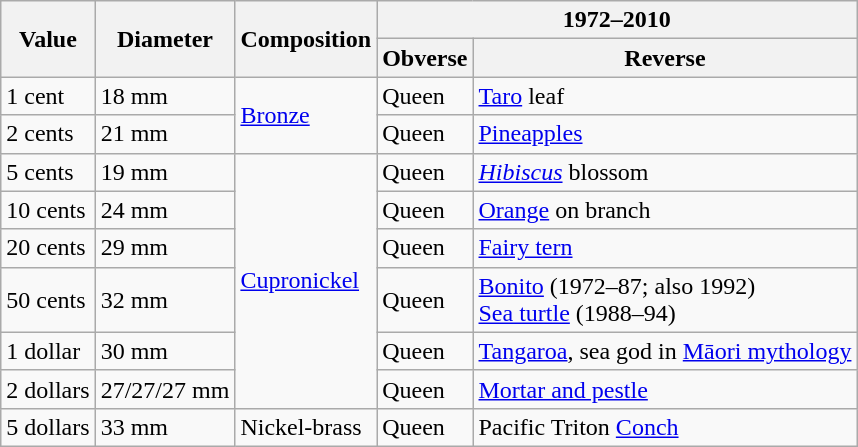<table class="wikitable">
<tr>
<th rowspan="2">Value</th>
<th rowspan="2">Diameter</th>
<th rowspan="2">Composition</th>
<th colspan="2">1972–2010</th>
</tr>
<tr>
<th>Obverse</th>
<th>Reverse</th>
</tr>
<tr>
<td>1 cent</td>
<td>18 mm</td>
<td rowspan="2"><a href='#'>Bronze</a></td>
<td>Queen</td>
<td><a href='#'>Taro</a> leaf</td>
</tr>
<tr>
<td>2 cents</td>
<td>21 mm</td>
<td>Queen</td>
<td><a href='#'>Pineapples</a></td>
</tr>
<tr>
<td>5 cents</td>
<td>19 mm</td>
<td rowspan="6"><a href='#'>Cupronickel</a></td>
<td>Queen</td>
<td><em><a href='#'>Hibiscus</a></em> blossom</td>
</tr>
<tr>
<td>10 cents</td>
<td>24 mm</td>
<td>Queen</td>
<td><a href='#'>Orange</a> on branch</td>
</tr>
<tr>
<td>20 cents</td>
<td>29 mm</td>
<td>Queen</td>
<td><a href='#'>Fairy tern</a></td>
</tr>
<tr>
<td>50 cents</td>
<td>32 mm</td>
<td>Queen</td>
<td><a href='#'>Bonito</a> (1972–87; also 1992)<br><a href='#'>Sea turtle</a> (1988–94)</td>
</tr>
<tr>
<td>1 dollar</td>
<td>30 mm</td>
<td>Queen</td>
<td><a href='#'>Tangaroa</a>, sea god in <a href='#'>Māori mythology</a></td>
</tr>
<tr>
<td>2 dollars</td>
<td>27/27/27 mm</td>
<td>Queen</td>
<td><a href='#'>Mortar and pestle</a></td>
</tr>
<tr>
<td>5 dollars</td>
<td>33 mm</td>
<td rowspan="1">Nickel-brass</td>
<td>Queen</td>
<td>Pacific Triton <a href='#'>Conch</a></td>
</tr>
</table>
